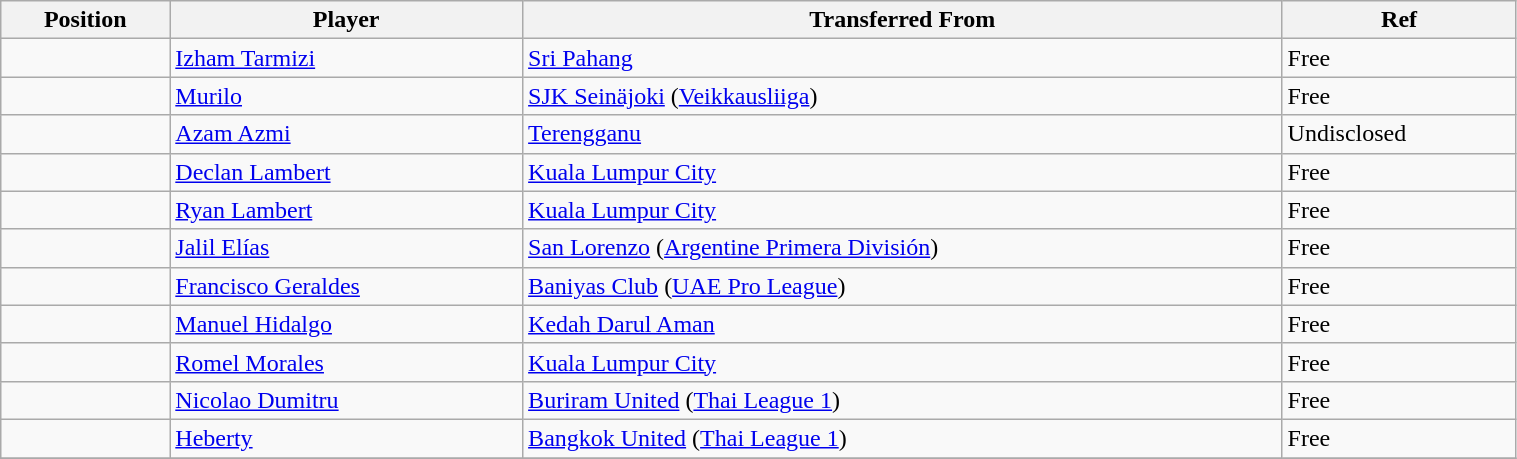<table class="wikitable sortable" style="width:80%; font-size:100%; text-align:left;">
<tr>
<th>Position</th>
<th>Player</th>
<th>Transferred From</th>
<th>Ref</th>
</tr>
<tr>
<td></td>
<td> <a href='#'>Izham Tarmizi</a></td>
<td> <a href='#'>Sri Pahang</a></td>
<td>Free </td>
</tr>
<tr>
<td></td>
<td> <a href='#'>Murilo</a></td>
<td> <a href='#'>SJK Seinäjoki</a> (<a href='#'>Veikkausliiga</a>)</td>
<td>Free </td>
</tr>
<tr>
<td></td>
<td> <a href='#'>Azam Azmi</a></td>
<td> <a href='#'>Terengganu</a></td>
<td>Undisclosed  </td>
</tr>
<tr>
<td></td>
<td> <a href='#'>Declan Lambert</a></td>
<td> <a href='#'>Kuala Lumpur City</a></td>
<td>Free  </td>
</tr>
<tr>
<td></td>
<td> <a href='#'>Ryan Lambert</a></td>
<td> <a href='#'>Kuala Lumpur City</a></td>
<td>Free  </td>
</tr>
<tr>
<td></td>
<td> <a href='#'>Jalil Elías</a></td>
<td> <a href='#'>San Lorenzo</a> (<a href='#'>Argentine Primera División</a>)</td>
<td>Free </td>
</tr>
<tr>
<td></td>
<td> <a href='#'>Francisco Geraldes</a></td>
<td> <a href='#'>Baniyas Club</a> (<a href='#'>UAE Pro League</a>)</td>
<td>Free </td>
</tr>
<tr>
<td></td>
<td> <a href='#'>Manuel Hidalgo</a></td>
<td> <a href='#'>Kedah Darul Aman</a></td>
<td>Free  </td>
</tr>
<tr>
<td></td>
<td> <a href='#'>Romel Morales</a></td>
<td> <a href='#'>Kuala Lumpur City</a></td>
<td>Free </td>
</tr>
<tr>
<td></td>
<td> <a href='#'>Nicolao Dumitru</a></td>
<td> <a href='#'>Buriram United</a> (<a href='#'>Thai League 1</a>)</td>
<td>Free  </td>
</tr>
<tr>
<td></td>
<td> <a href='#'>Heberty</a></td>
<td> <a href='#'>Bangkok United</a> (<a href='#'>Thai League 1</a>)</td>
<td>Free </td>
</tr>
<tr>
</tr>
</table>
